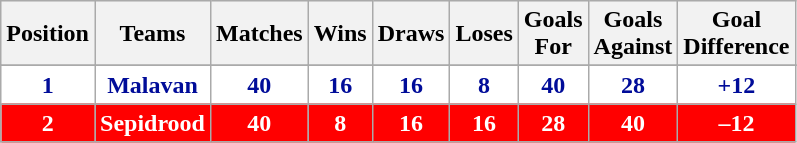<table class="wikitable" style="text-align:center;">
<tr bgcolor="#efefef">
<th>Position</th>
<th>Teams</th>
<th>Matches</th>
<th>Wins</th>
<th>Draws</th>
<th>Loses</th>
<th>Goals<br>For</th>
<th>Goals<br>Against</th>
<th>Goal<br>Difference</th>
</tr>
<tr>
</tr>
<tr style="color:#000c99; background-color:#fff;">
<td><strong>1</strong></td>
<td><strong>Malavan</strong></td>
<td><strong>40</strong></td>
<td><strong>16</strong></td>
<td><strong>16</strong></td>
<td><strong>8</strong></td>
<td><strong>40</strong></td>
<td><strong>28</strong></td>
<td><strong>+12</strong></td>
</tr>
<tr style="background:#FF0000; color:white;">
<td><strong>2</strong></td>
<td><strong>Sepidrood</strong></td>
<td><strong>40</strong></td>
<td><strong>8</strong></td>
<td><strong>16</strong></td>
<td><strong>16</strong></td>
<td><strong>28</strong></td>
<td><strong>40</strong></td>
<td><strong>–12</strong></td>
</tr>
</table>
